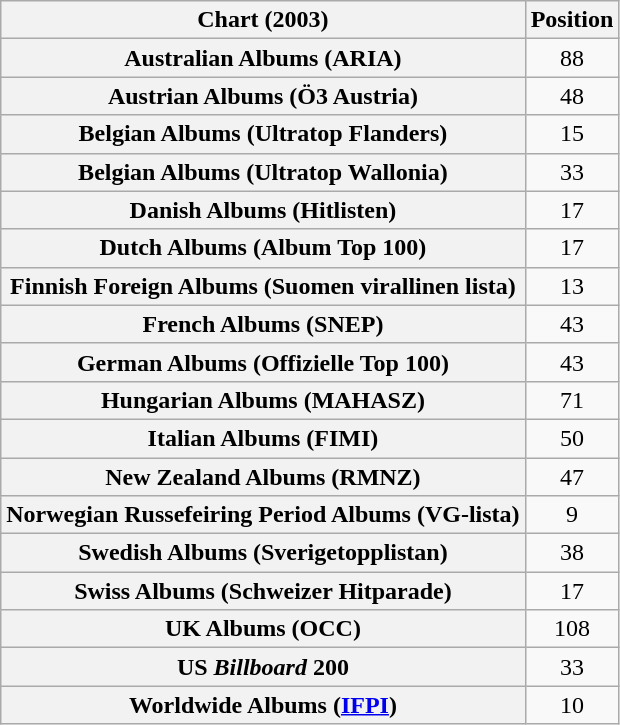<table class="wikitable sortable plainrowheaders" style="text-align:center">
<tr>
<th scope="col">Chart (2003)</th>
<th scope="col">Position</th>
</tr>
<tr>
<th scope="row">Australian Albums (ARIA)</th>
<td>88</td>
</tr>
<tr>
<th scope="row">Austrian Albums (Ö3 Austria)</th>
<td>48</td>
</tr>
<tr>
<th scope="row">Belgian Albums (Ultratop Flanders)</th>
<td>15</td>
</tr>
<tr>
<th scope="row">Belgian Albums (Ultratop Wallonia)</th>
<td>33</td>
</tr>
<tr>
<th scope="row">Danish Albums (Hitlisten)</th>
<td>17</td>
</tr>
<tr>
<th scope="row">Dutch Albums (Album Top 100)</th>
<td>17</td>
</tr>
<tr>
<th scope="row">Finnish Foreign Albums (Suomen virallinen lista)</th>
<td>13</td>
</tr>
<tr>
<th scope="row">French Albums (SNEP)</th>
<td>43</td>
</tr>
<tr>
<th scope="row">German Albums (Offizielle Top 100)</th>
<td>43</td>
</tr>
<tr>
<th scope="row">Hungarian Albums (MAHASZ)</th>
<td>71</td>
</tr>
<tr>
<th scope="row">Italian Albums (FIMI)</th>
<td>50</td>
</tr>
<tr>
<th scope="row">New Zealand Albums (RMNZ)</th>
<td>47</td>
</tr>
<tr>
<th scope="row">Norwegian Russefeiring Period Albums (VG-lista)</th>
<td>9</td>
</tr>
<tr>
<th scope="row">Swedish Albums (Sverigetopplistan)</th>
<td>38</td>
</tr>
<tr>
<th scope="row">Swiss Albums (Schweizer Hitparade)</th>
<td>17</td>
</tr>
<tr>
<th scope="row">UK Albums (OCC)</th>
<td>108</td>
</tr>
<tr>
<th scope="row">US <em>Billboard</em> 200</th>
<td>33</td>
</tr>
<tr>
<th scope="row">Worldwide Albums (<a href='#'>IFPI</a>)</th>
<td>10</td>
</tr>
</table>
